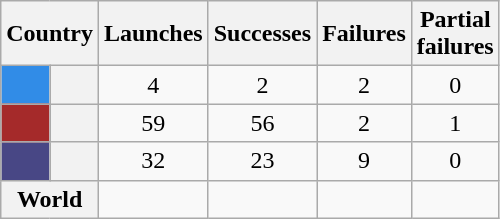<table class="wikitable sortable" style="text-align:center;">
<tr>
<th scope=col colspan=2>Country</th>
<th scope=col>Launches</th>
<th scope=col>Successes</th>
<th scope=col>Failures</th>
<th scope=col>Partial<br>failures</th>
</tr>
<tr>
<th scope=row style="background:#318CE7;"></th>
<th style="text-align:left;"></th>
<td>4</td>
<td>2</td>
<td>2</td>
<td>0</td>
</tr>
<tr>
<th scope=row style="background:brown;"></th>
<th style="text-align:left;"></th>
<td>59</td>
<td>56</td>
<td>2</td>
<td>1</td>
</tr>
<tr>
<th scope=row style="background:#484785;"></th>
<th style="text-align:left;"></th>
<td>32</td>
<td>23</td>
<td>9</td>
<td>0</td>
</tr>
<tr>
<th colspan="2">World</th>
<td></td>
<td></td>
<td></td>
<td></td>
</tr>
</table>
